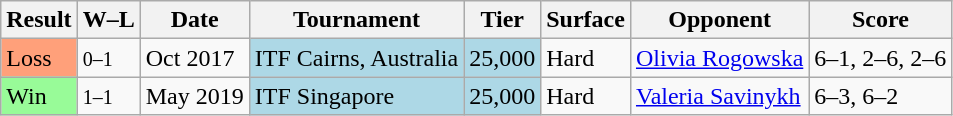<table class="sortable wikitable">
<tr>
<th>Result</th>
<th class="unsortable">W–L</th>
<th>Date</th>
<th>Tournament</th>
<th>Tier</th>
<th>Surface</th>
<th>Opponent</th>
<th class="unsortable">Score</th>
</tr>
<tr>
<td style="background:#ffa07a;">Loss</td>
<td><small>0–1</small></td>
<td>Oct 2017</td>
<td style="background:lightblue;">ITF Cairns, Australia</td>
<td style="background:lightblue;">25,000</td>
<td>Hard</td>
<td> <a href='#'>Olivia Rogowska</a></td>
<td>6–1, 2–6, 2–6</td>
</tr>
<tr>
<td style="background:#98fb98;">Win</td>
<td><small>1–1</small></td>
<td>May 2019</td>
<td style="background:lightblue;">ITF Singapore</td>
<td style="background:lightblue;">25,000</td>
<td>Hard</td>
<td> <a href='#'>Valeria Savinykh</a></td>
<td>6–3, 6–2</td>
</tr>
</table>
